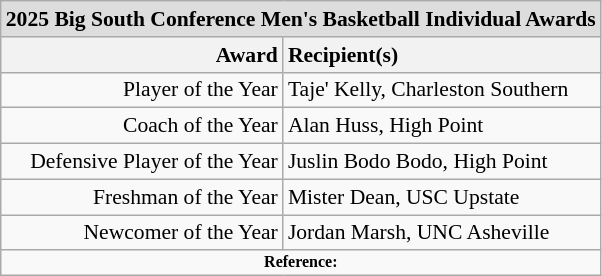<table class="wikitable" style="white-space:nowrap; font-size:90%;">
<tr>
<td colspan="7" style="text-align:center; background:#ddd;"><strong>2025 Big South Conference Men's Basketball Individual Awards</strong></td>
</tr>
<tr>
<th style="text-align:right;">Award</th>
<th style="text-align:left;">Recipient(s)</th>
</tr>
<tr>
<td style="text-align:right;">Player of the Year</td>
<td style="text-align:left;">Taje' Kelly, Charleston Southern</td>
</tr>
<tr>
<td style="text-align:right;">Coach of the Year</td>
<td style="text-align:left;">Alan Huss, High Point</td>
</tr>
<tr>
<td style="text-align:right;">Defensive Player of the Year</td>
<td style="text-align:left;">Juslin Bodo Bodo, High Point</td>
</tr>
<tr>
<td style="text-align:right;">Freshman of the Year</td>
<td style="text-align:left;">Mister Dean, USC Upstate</td>
</tr>
<tr>
<td style="text-align:right;">Newcomer of the Year</td>
<td style="text-align:left;">Jordan Marsh, UNC Asheville</td>
</tr>
<tr>
<td colspan="4"  style="font-size:8pt; text-align:center;"><strong>Reference:</strong></td>
</tr>
</table>
